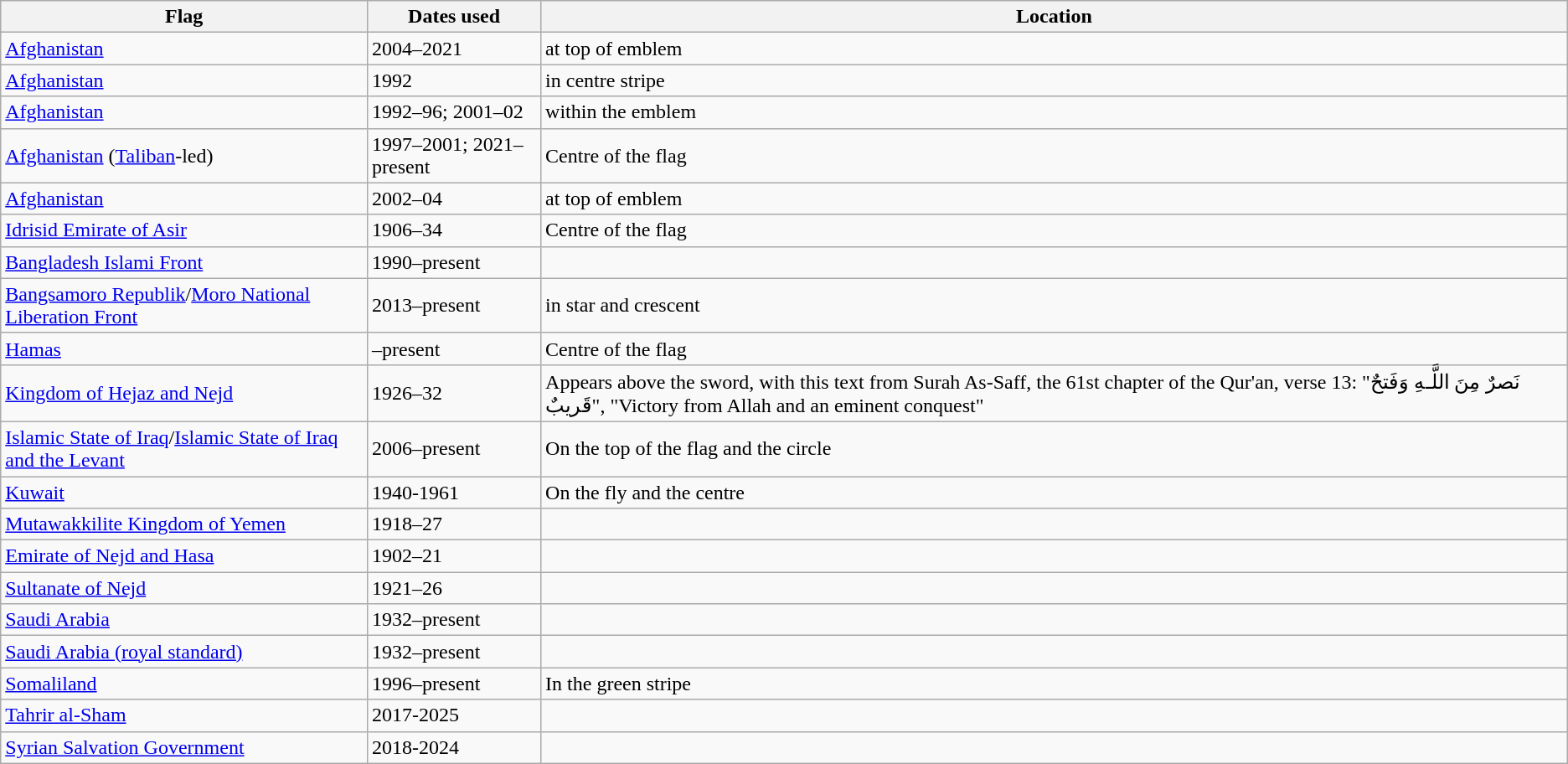<table class="wikitable sortable">
<tr>
<th>Flag</th>
<th>Dates used</th>
<th>Location</th>
</tr>
<tr>
<td> <a href='#'>Afghanistan</a></td>
<td>2004–2021</td>
<td>at top of emblem</td>
</tr>
<tr>
<td> <a href='#'>Afghanistan</a></td>
<td>1992</td>
<td>in centre stripe</td>
</tr>
<tr>
<td> <a href='#'>Afghanistan</a></td>
<td>1992–96; 2001–02</td>
<td>within the emblem</td>
</tr>
<tr>
<td> <a href='#'>Afghanistan</a> (<a href='#'>Taliban</a>-led)</td>
<td>1997–2001; 2021–present</td>
<td>Centre of the flag</td>
</tr>
<tr>
<td> <a href='#'>Afghanistan</a></td>
<td>2002–04</td>
<td>at top of emblem</td>
</tr>
<tr>
<td> <a href='#'>Idrisid Emirate of Asir</a></td>
<td>1906–34</td>
<td>Centre of the flag</td>
</tr>
<tr>
<td><a href='#'>Bangladesh Islami Front</a></td>
<td>1990–present</td>
<td></td>
</tr>
<tr>
<td> <a href='#'>Bangsamoro Republik</a>/<a href='#'>Moro National Liberation Front</a></td>
<td>2013–present</td>
<td>in star and crescent</td>
</tr>
<tr>
<td> <a href='#'>Hamas</a></td>
<td>–present</td>
<td>Centre of the flag</td>
</tr>
<tr>
<td> <a href='#'>Kingdom of Hejaz and Nejd</a></td>
<td>1926–32</td>
<td>Appears above the sword, with this text from Surah As-Saff, the 61st chapter of the Qur'an, verse 13: "نَصرٌ مِنَ اللَّـهِ وَفَتحٌ قَريبٌ", "Victory from Allah and an eminent conquest"</td>
</tr>
<tr>
<td> <a href='#'>Islamic State of Iraq</a>/<a href='#'>Islamic State of Iraq and the Levant</a></td>
<td>2006–present</td>
<td>On the top of the flag and the circle</td>
</tr>
<tr>
<td> <a href='#'>Kuwait</a></td>
<td>1940-1961</td>
<td>On the fly and the centre</td>
</tr>
<tr>
<td> <a href='#'>Mutawakkilite Kingdom of Yemen</a></td>
<td>1918–27</td>
<td></td>
</tr>
<tr>
<td> <a href='#'>Emirate of Nejd and Hasa</a></td>
<td>1902–21</td>
<td></td>
</tr>
<tr>
<td> <a href='#'>Sultanate of Nejd</a></td>
<td>1921–26</td>
<td></td>
</tr>
<tr>
<td> <a href='#'>Saudi Arabia</a></td>
<td>1932–present</td>
<td></td>
</tr>
<tr>
<td> <a href='#'>Saudi Arabia (royal standard)</a></td>
<td>1932–present</td>
<td></td>
</tr>
<tr>
<td> <a href='#'>Somaliland</a></td>
<td>1996–present</td>
<td>In the green stripe</td>
</tr>
<tr>
<td><a href='#'>Tahrir al-Sham</a></td>
<td>2017-2025</td>
<td></td>
</tr>
<tr>
<td> <a href='#'>Syrian Salvation Government</a></td>
<td>2018-2024</td>
<td></td>
</tr>
</table>
